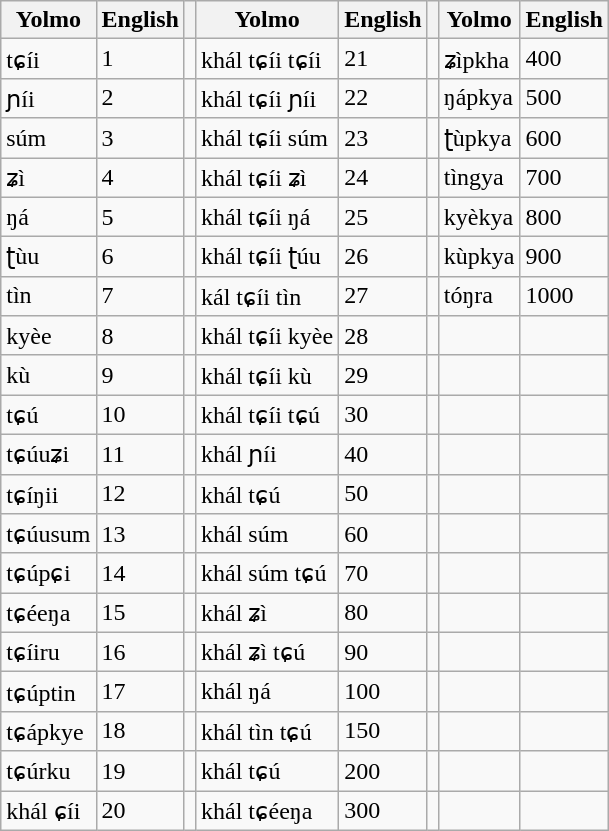<table class="wikitable">
<tr>
<th>Yolmo</th>
<th>English</th>
<th></th>
<th>Yolmo</th>
<th>English</th>
<th></th>
<th>Yolmo</th>
<th>English</th>
</tr>
<tr>
<td>tɕíi</td>
<td>1</td>
<td></td>
<td>khál tɕíi tɕíi</td>
<td>21</td>
<td></td>
<td>ʑìpkha</td>
<td>400</td>
</tr>
<tr>
<td>ɲíi</td>
<td>2</td>
<td></td>
<td>khál tɕíi ɲíi</td>
<td>22</td>
<td></td>
<td>ŋápkya</td>
<td>500</td>
</tr>
<tr>
<td>súm</td>
<td>3</td>
<td></td>
<td>khál tɕíi súm</td>
<td>23</td>
<td></td>
<td>ʈùpkya</td>
<td>600</td>
</tr>
<tr>
<td>ʑì</td>
<td>4</td>
<td></td>
<td>khál tɕíi ʑì</td>
<td>24</td>
<td></td>
<td>tìngya</td>
<td>700</td>
</tr>
<tr>
<td>ŋá</td>
<td>5</td>
<td></td>
<td>khál tɕíi ŋá</td>
<td>25</td>
<td></td>
<td>kyèkya</td>
<td>800</td>
</tr>
<tr>
<td>ʈùu</td>
<td>6</td>
<td></td>
<td>khál tɕíi ʈúu</td>
<td>26</td>
<td></td>
<td>kùpkya</td>
<td>900</td>
</tr>
<tr>
<td>tìn</td>
<td>7</td>
<td></td>
<td>kál tɕíi tìn</td>
<td>27</td>
<td></td>
<td>tóŋra</td>
<td>1000</td>
</tr>
<tr>
<td>kyèe</td>
<td>8</td>
<td></td>
<td>khál tɕíi kyèe</td>
<td>28</td>
<td></td>
<td></td>
<td></td>
</tr>
<tr>
<td>kù</td>
<td>9</td>
<td></td>
<td>khál tɕíi kù</td>
<td>29</td>
<td></td>
<td></td>
<td></td>
</tr>
<tr>
<td>tɕú</td>
<td>10</td>
<td></td>
<td>khál tɕíi tɕú</td>
<td>30</td>
<td></td>
<td></td>
<td></td>
</tr>
<tr>
<td>tɕúuʑi</td>
<td>11</td>
<td></td>
<td>khál ɲíi</td>
<td>40</td>
<td></td>
<td></td>
<td></td>
</tr>
<tr>
<td>tɕíŋii</td>
<td>12</td>
<td></td>
<td>khál tɕú</td>
<td>50</td>
<td></td>
<td></td>
<td></td>
</tr>
<tr>
<td>tɕúusum</td>
<td>13</td>
<td></td>
<td>khál súm</td>
<td>60</td>
<td></td>
<td></td>
<td></td>
</tr>
<tr>
<td>tɕúpɕi</td>
<td>14</td>
<td></td>
<td>khál súm tɕú</td>
<td>70</td>
<td></td>
<td></td>
<td></td>
</tr>
<tr>
<td>tɕéeŋa</td>
<td>15</td>
<td></td>
<td>khál ʑì</td>
<td>80</td>
<td></td>
<td></td>
<td></td>
</tr>
<tr>
<td>tɕíiru</td>
<td>16</td>
<td></td>
<td>khál ʑì tɕú</td>
<td>90</td>
<td></td>
<td></td>
<td></td>
</tr>
<tr>
<td>tɕúptin</td>
<td>17</td>
<td></td>
<td>khál ŋá</td>
<td>100</td>
<td></td>
<td></td>
<td></td>
</tr>
<tr>
<td>tɕápkye</td>
<td>18</td>
<td></td>
<td>khál tìn tɕú</td>
<td>150</td>
<td></td>
<td></td>
<td></td>
</tr>
<tr>
<td>tɕúrku</td>
<td>19</td>
<td></td>
<td>khál tɕú</td>
<td>200</td>
<td></td>
<td></td>
<td></td>
</tr>
<tr>
<td>khál ɕíi</td>
<td>20</td>
<td></td>
<td>khál tɕéeŋa</td>
<td>300</td>
<td></td>
<td></td>
<td></td>
</tr>
</table>
